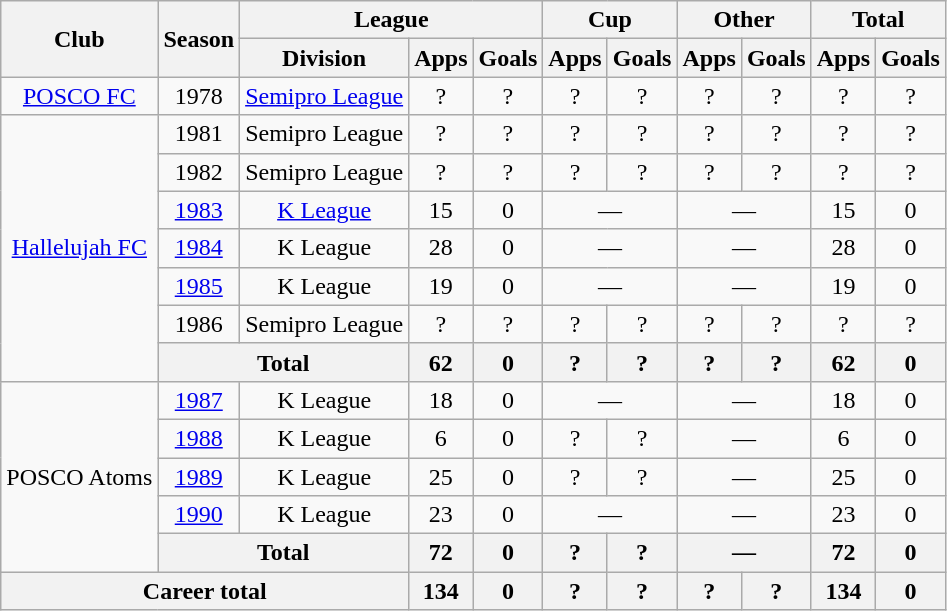<table class="wikitable" style="text-align:center">
<tr>
<th rowspan="2">Club</th>
<th rowspan="2">Season</th>
<th colspan="3">League</th>
<th colspan="2">Cup</th>
<th colspan="2">Other</th>
<th colspan="2">Total</th>
</tr>
<tr>
<th>Division</th>
<th>Apps</th>
<th>Goals</th>
<th>Apps</th>
<th>Goals</th>
<th>Apps</th>
<th>Goals</th>
<th>Apps</th>
<th>Goals</th>
</tr>
<tr>
<td><a href='#'>POSCO FC</a></td>
<td>1978</td>
<td><a href='#'>Semipro League</a></td>
<td>?</td>
<td>?</td>
<td>?</td>
<td>?</td>
<td>?</td>
<td>?</td>
<td>?</td>
<td>?</td>
</tr>
<tr>
<td rowspan="7"><a href='#'>Hallelujah FC</a></td>
<td>1981</td>
<td>Semipro League</td>
<td>?</td>
<td>?</td>
<td>?</td>
<td>?</td>
<td>?</td>
<td>?</td>
<td>?</td>
<td>?</td>
</tr>
<tr>
<td>1982</td>
<td>Semipro League</td>
<td>?</td>
<td>?</td>
<td>?</td>
<td>?</td>
<td>?</td>
<td>?</td>
<td>?</td>
<td>?</td>
</tr>
<tr>
<td><a href='#'>1983</a></td>
<td><a href='#'>K League</a></td>
<td>15</td>
<td>0</td>
<td colspan="2">—</td>
<td colspan="2">—</td>
<td>15</td>
<td>0</td>
</tr>
<tr>
<td><a href='#'>1984</a></td>
<td>K League</td>
<td>28</td>
<td>0</td>
<td colspan="2">—</td>
<td colspan="2">—</td>
<td>28</td>
<td>0</td>
</tr>
<tr>
<td><a href='#'>1985</a></td>
<td>K League</td>
<td>19</td>
<td>0</td>
<td colspan="2">—</td>
<td colspan="2">—</td>
<td>19</td>
<td>0</td>
</tr>
<tr>
<td>1986</td>
<td>Semipro League</td>
<td>?</td>
<td>?</td>
<td>?</td>
<td>?</td>
<td>?</td>
<td>?</td>
<td>?</td>
<td>?</td>
</tr>
<tr>
<th colspan="2">Total</th>
<th>62</th>
<th>0</th>
<th>?</th>
<th>?</th>
<th>?</th>
<th>?</th>
<th>62</th>
<th>0</th>
</tr>
<tr>
<td rowspan="5">POSCO Atoms</td>
<td><a href='#'>1987</a></td>
<td>K League</td>
<td>18</td>
<td>0</td>
<td colspan="2">—</td>
<td colspan="2">—</td>
<td>18</td>
<td>0</td>
</tr>
<tr>
<td><a href='#'>1988</a></td>
<td>K League</td>
<td>6</td>
<td>0</td>
<td>?</td>
<td>?</td>
<td colspan="2">—</td>
<td>6</td>
<td>0</td>
</tr>
<tr>
<td><a href='#'>1989</a></td>
<td>K League</td>
<td>25</td>
<td>0</td>
<td>?</td>
<td>?</td>
<td colspan="2">—</td>
<td>25</td>
<td>0</td>
</tr>
<tr>
<td><a href='#'>1990</a></td>
<td>K League</td>
<td>23</td>
<td>0</td>
<td colspan="2">—</td>
<td colspan="2">—</td>
<td>23</td>
<td>0</td>
</tr>
<tr>
<th colspan="2">Total</th>
<th>72</th>
<th>0</th>
<th>?</th>
<th>?</th>
<th colspan="2">—</th>
<th>72</th>
<th>0</th>
</tr>
<tr>
<th colspan="3">Career total</th>
<th>134</th>
<th>0</th>
<th>?</th>
<th>?</th>
<th>?</th>
<th>?</th>
<th>134</th>
<th>0</th>
</tr>
</table>
